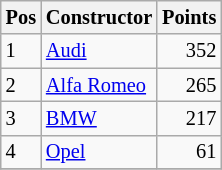<table class="wikitable"   style="font-size:   85%;">
<tr>
<th>Pos</th>
<th>Constructor</th>
<th>Points</th>
</tr>
<tr>
<td>1</td>
<td> <a href='#'>Audi</a></td>
<td align="right">352</td>
</tr>
<tr>
<td>2</td>
<td> <a href='#'>Alfa Romeo</a></td>
<td align="right">265</td>
</tr>
<tr>
<td>3</td>
<td> <a href='#'>BMW</a></td>
<td align="right">217</td>
</tr>
<tr>
<td>4</td>
<td> <a href='#'>Opel</a></td>
<td align="right">61</td>
</tr>
<tr>
</tr>
</table>
